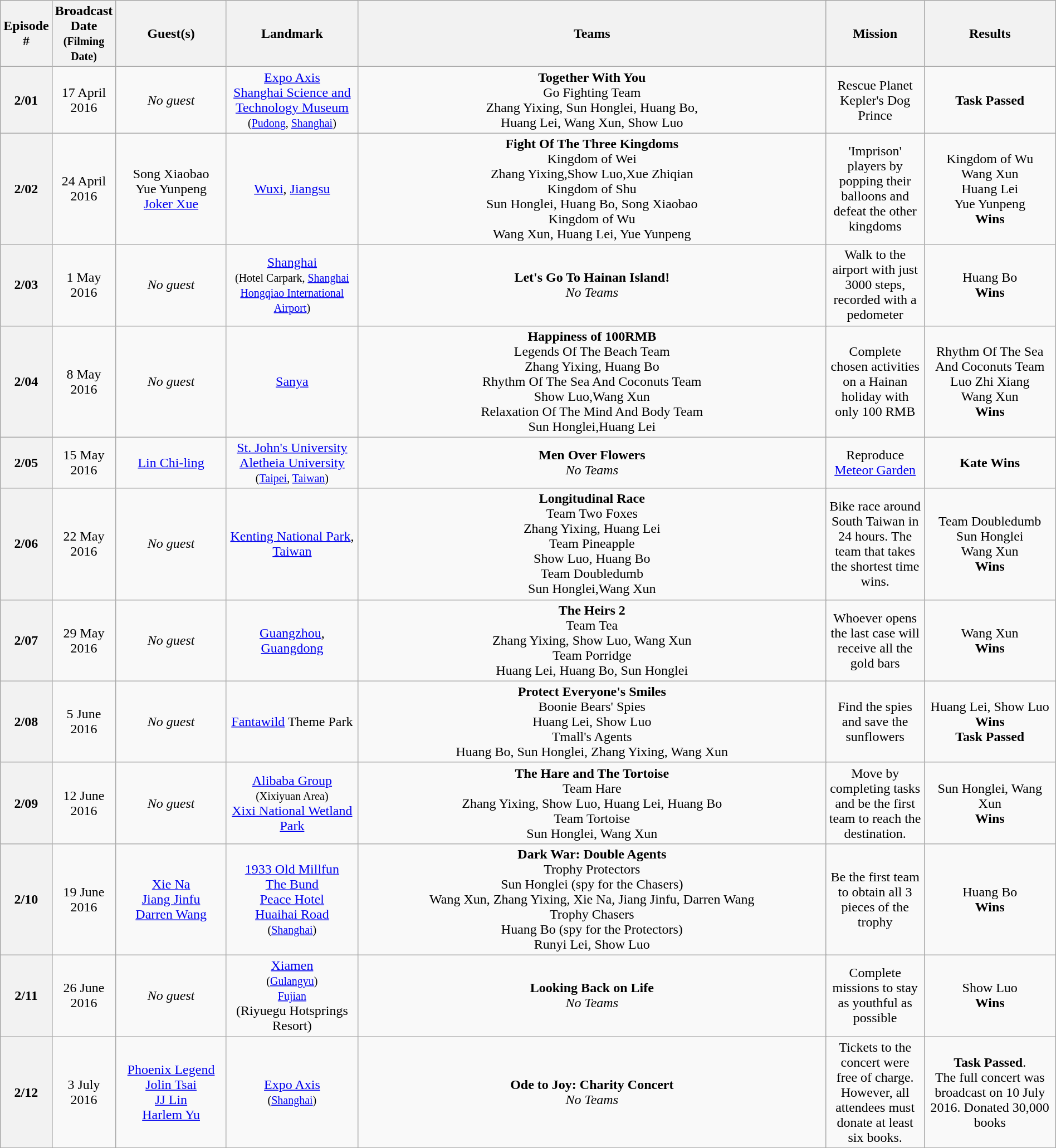<table class="wikitable" style="text-align:center;width:100%">
<tr>
<th style="width:40px;">Episode #</th>
<th style="width:60px;">Broadcast Date <br><small>(Filming Date)</small></th>
<th style="width:125px;">Guest(s)</th>
<th style="width:150px;">Landmark</th>
<th colspan="4">Teams</th>
<th style="width:110px;">Mission</th>
<th style="width:150px;">Results</th>
</tr>
<tr>
<th>2/01</th>
<td>17 April 2016<br></td>
<td><em>No guest</em></td>
<td><a href='#'>Expo Axis</a><br><a href='#'>Shanghai Science and Technology Museum</a><br><small>(<a href='#'>Pudong</a>, <a href='#'>Shanghai</a>)</small></td>
<td colspan="4"><strong>Together With You</strong><br><span>Go Fighting Team </span><br>Zhang Yixing, Sun Honglei, Huang Bo,<br>Huang Lei, Wang Xun, Show Luo</td>
<td>Rescue Planet Kepler's Dog Prince</td>
<td><span><strong>Task Passed</strong></span></td>
</tr>
<tr>
<th>2/02</th>
<td>24 April 2016<br></td>
<td>Song Xiaobao<br>Yue Yunpeng<br><a href='#'>Joker Xue</a></td>
<td><a href='#'>Wuxi</a>, <a href='#'>Jiangsu</a></td>
<td colspan="4"><strong>Fight Of The Three Kingdoms</strong><br><span>Kingdom of Wei</span><br>Zhang Yixing,Show Luo,Xue Zhiqian<br><span>Kingdom of Shu</span><br>Sun Honglei, Huang Bo, Song Xiaobao<br><span>Kingdom of Wu</span><br>Wang Xun, Huang Lei, Yue Yunpeng</td>
<td>'Imprison' players by popping their balloons and defeat the other kingdoms</td>
<td>Kingdom of Wu<br>Wang Xun<br>Huang Lei<br>Yue Yunpeng<br><span> <strong>Wins</strong></span></td>
</tr>
<tr>
<th>2/03</th>
<td>1 May 2016<br></td>
<td><em>No guest</em></td>
<td><a href='#'>Shanghai</a><br><small>(Hotel Carpark, <a href='#'>Shanghai Hongqiao International Airport</a>)</small></td>
<td colspan="4"><strong>Let's Go To Hainan Island!</strong><br><em>No Teams</em></td>
<td>Walk to the airport with just 3000 steps, recorded with a pedometer</td>
<td>Huang Bo <br><span><strong>Wins</strong></span></td>
</tr>
<tr>
<th>2/04</th>
<td>8 May 2016<br></td>
<td><em>No guest</em></td>
<td><a href='#'>Sanya</a></td>
<td colspan="4"><strong>Happiness of 100RMB</strong><br><span>Legends Of The Beach Team</span><br>Zhang Yixing, Huang Bo<br><span>Rhythm Of The Sea And Coconuts Team</span><br>Show Luo,Wang Xun<br><span>Relaxation Of The Mind And Body Team</span><br>Sun Honglei,Huang Lei</td>
<td>Complete chosen activities on a Hainan holiday with only 100 RMB</td>
<td>Rhythm Of The Sea And Coconuts Team<br>Luo Zhi Xiang<br>Wang Xun<br><span> <strong>Wins</strong></span></td>
</tr>
<tr>
<th>2/05</th>
<td>15 May 2016<br></td>
<td><a href='#'>Lin Chi-ling</a></td>
<td><a href='#'>St. John's University</a><br><a href='#'>Aletheia University</a><br><small>(<a href='#'>Taipei</a>, <a href='#'>Taiwan</a>)</small></td>
<td colspan="4"><strong>Men Over Flowers</strong><br><em>No Teams</em></td>
<td>Reproduce <a href='#'>Meteor Garden</a></td>
<td><span><strong>Kate Wins</strong></span></td>
</tr>
<tr>
<th>2/06</th>
<td>22 May 2016<br></td>
<td><em>No guest</em></td>
<td><a href='#'>Kenting National Park</a>, <a href='#'>Taiwan</a></td>
<td colspan="4"><strong>Longitudinal Race</strong><br><span>Team Two Foxes</span><br>Zhang Yixing, Huang Lei<br><span>Team Pineapple</span><br>Show Luo, Huang Bo<br><span>Team Doubledumb</span><br>Sun Honglei,Wang Xun</td>
<td>Bike race around South Taiwan in 24 hours. The team that takes the shortest time wins.</td>
<td>Team Doubledumb<br>Sun Honglei<br>Wang Xun<br><span> <strong>Wins</strong></span></td>
</tr>
<tr>
<th>2/07</th>
<td>29 May 2016<br></td>
<td><em>No guest</em></td>
<td><a href='#'>Guangzhou</a>, <a href='#'>Guangdong</a></td>
<td colspan="4"><strong>The Heirs 2</strong><br><span>Team Tea</span><br>Zhang Yixing, Show Luo, Wang Xun<br><span>Team Porridge</span><br>Huang Lei, Huang Bo, Sun Honglei</td>
<td>Whoever opens the last case will receive all the gold bars</td>
<td>Wang Xun<br><span> <strong>Wins</strong></span></td>
</tr>
<tr>
<th>2/08</th>
<td>5 June 2016<br></td>
<td><em>No guest</em></td>
<td><a href='#'>Fantawild</a> Theme Park</td>
<td colspan="4"><strong>Protect Everyone's Smiles</strong><br><span>Boonie Bears' Spies</span><br>Huang Lei, Show Luo<br><span>Tmall's Agents</span><br>Huang Bo, Sun Honglei, Zhang Yixing, Wang Xun</td>
<td>Find the spies and save the sunflowers</td>
<td>Huang Lei, Show Luo<br><span> <strong>Wins</strong></span><br><span><strong>Task Passed</strong></span></td>
</tr>
<tr>
<th>2/09</th>
<td>12 June 2016<br></td>
<td><em>No guest</em></td>
<td><a href='#'>Alibaba Group</a><br><small>(Xixiyuan Area)<br><big><a href='#'>Xixi National Wetland Park</a></big></small></td>
<td colspan="4"><strong>The Hare and The Tortoise</strong><br><span>Team Hare</span><br>Zhang Yixing, Show Luo, Huang Lei, Huang Bo<br><span>Team Tortoise</span><br>Sun Honglei, Wang Xun</td>
<td>Move by completing tasks and be the first team to reach the destination.</td>
<td>Sun Honglei, Wang Xun<br><span> <strong>Wins</strong></span></td>
</tr>
<tr>
<th>2/10</th>
<td>19 June 2016<br></td>
<td><a href='#'>Xie Na</a><br><a href='#'>Jiang Jinfu</a><br><a href='#'>Darren Wang</a></td>
<td><a href='#'>1933 Old Millfun</a><br><a href='#'>The Bund</a><br><a href='#'>Peace Hotel</a><br><a href='#'>Huaihai Road</a><br><small>(<a href='#'>Shanghai</a>)</small></td>
<td colspan="4"><strong>Dark War: Double Agents</strong><br><span>Trophy Protectors</span><br>Sun Honglei (spy for the Chasers)<br>Wang Xun, Zhang Yixing, Xie Na, Jiang Jinfu, Darren Wang<br><span>Trophy Chasers</span><br>Huang Bo (spy for the Protectors)<br>Runyi Lei, Show Luo</td>
<td>Be the first team to obtain all 3 pieces of the trophy</td>
<td>Huang Bo<br><span> <strong>Wins</strong></span></td>
</tr>
<tr>
<th>2/11</th>
<td>26 June 2016<br></td>
<td><em>No guest</em></td>
<td><a href='#'>Xiamen</a><br><small>(<a href='#'>Gulangyu</a>)<br><a href='#'>Fujian</a><br></small>(Riyuegu Hotsprings Resort)</td>
<td colspan="4"><strong>Looking Back on Life</strong><br><em>No Teams</em></td>
<td>Complete missions to stay as youthful as possible</td>
<td>Show Luo<br><span> <strong>Wins</strong></span></td>
</tr>
<tr>
<th>2/12</th>
<td>3 July 2016<br></td>
<td><a href='#'>Phoenix Legend</a><br><a href='#'>Jolin Tsai</a><br><a href='#'>JJ Lin</a><br><a href='#'>Harlem Yu</a></td>
<td><a href='#'>Expo Axis</a><br><small>(<a href='#'>Shanghai</a>)</small></td>
<td colspan="4"><strong>Ode to Joy: Charity Concert</strong><br><em>No Teams</em></td>
<td>Tickets to the concert were free of charge. However, all attendees must donate at least six books.</td>
<td><span><strong>Task Passed</strong></span>. <br>The full concert was broadcast on 10 July 2016. Donated 30,000 books</td>
</tr>
<tr>
</tr>
</table>
